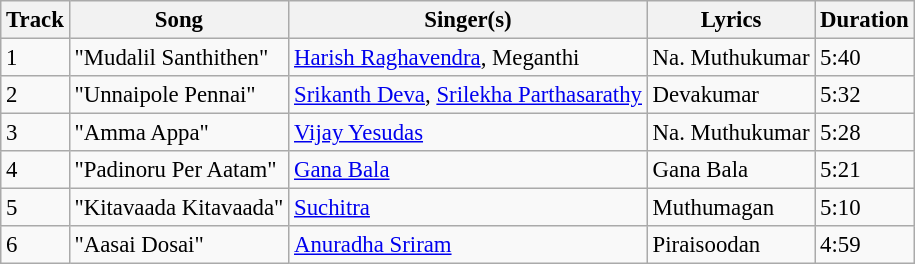<table class="wikitable" style="font-size:95%;">
<tr>
<th>Track</th>
<th>Song</th>
<th>Singer(s)</th>
<th>Lyrics</th>
<th>Duration</th>
</tr>
<tr>
<td>1</td>
<td>"Mudalil Santhithen"</td>
<td><a href='#'>Harish Raghavendra</a>, Meganthi</td>
<td>Na. Muthukumar</td>
<td>5:40</td>
</tr>
<tr>
<td>2</td>
<td>"Unnaipole Pennai"</td>
<td><a href='#'>Srikanth Deva</a>, <a href='#'>Srilekha Parthasarathy</a></td>
<td>Devakumar</td>
<td>5:32</td>
</tr>
<tr>
<td>3</td>
<td>"Amma Appa"</td>
<td><a href='#'>Vijay Yesudas</a></td>
<td>Na. Muthukumar</td>
<td>5:28</td>
</tr>
<tr>
<td>4</td>
<td>"Padinoru Per Aatam"</td>
<td><a href='#'>Gana Bala</a></td>
<td>Gana Bala</td>
<td>5:21</td>
</tr>
<tr>
<td>5</td>
<td>"Kitavaada Kitavaada"</td>
<td><a href='#'>Suchitra</a></td>
<td>Muthumagan</td>
<td>5:10</td>
</tr>
<tr>
<td>6</td>
<td>"Aasai Dosai"</td>
<td><a href='#'>Anuradha Sriram</a></td>
<td>Piraisoodan</td>
<td>4:59</td>
</tr>
</table>
